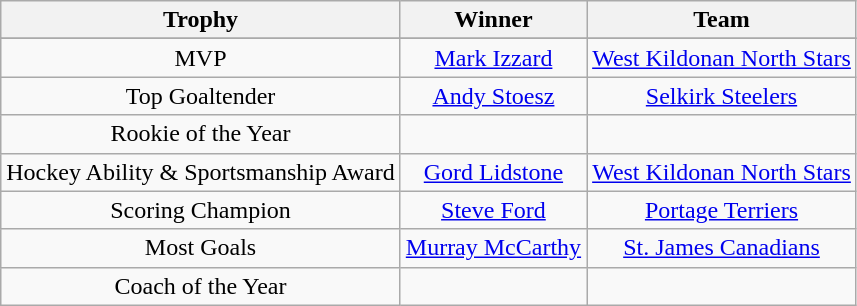<table class="wikitable" style="text-align:center">
<tr>
<th>Trophy</th>
<th>Winner</th>
<th>Team</th>
</tr>
<tr align="center">
</tr>
<tr>
<td>MVP</td>
<td><a href='#'>Mark Izzard</a></td>
<td><a href='#'>West Kildonan North Stars</a></td>
</tr>
<tr>
<td>Top Goaltender</td>
<td><a href='#'>Andy Stoesz</a></td>
<td><a href='#'>Selkirk Steelers</a></td>
</tr>
<tr>
<td>Rookie of the Year</td>
<td></td>
</tr>
<tr>
<td>Hockey Ability & Sportsmanship Award</td>
<td><a href='#'>Gord Lidstone</a></td>
<td><a href='#'>West Kildonan North Stars</a></td>
</tr>
<tr>
<td>Scoring Champion</td>
<td><a href='#'>Steve Ford</a></td>
<td><a href='#'>Portage Terriers</a></td>
</tr>
<tr>
<td>Most Goals</td>
<td><a href='#'>Murray McCarthy</a></td>
<td><a href='#'>St. James Canadians</a></td>
</tr>
<tr>
<td>Coach of the Year</td>
<td></td>
<td></td>
</tr>
</table>
